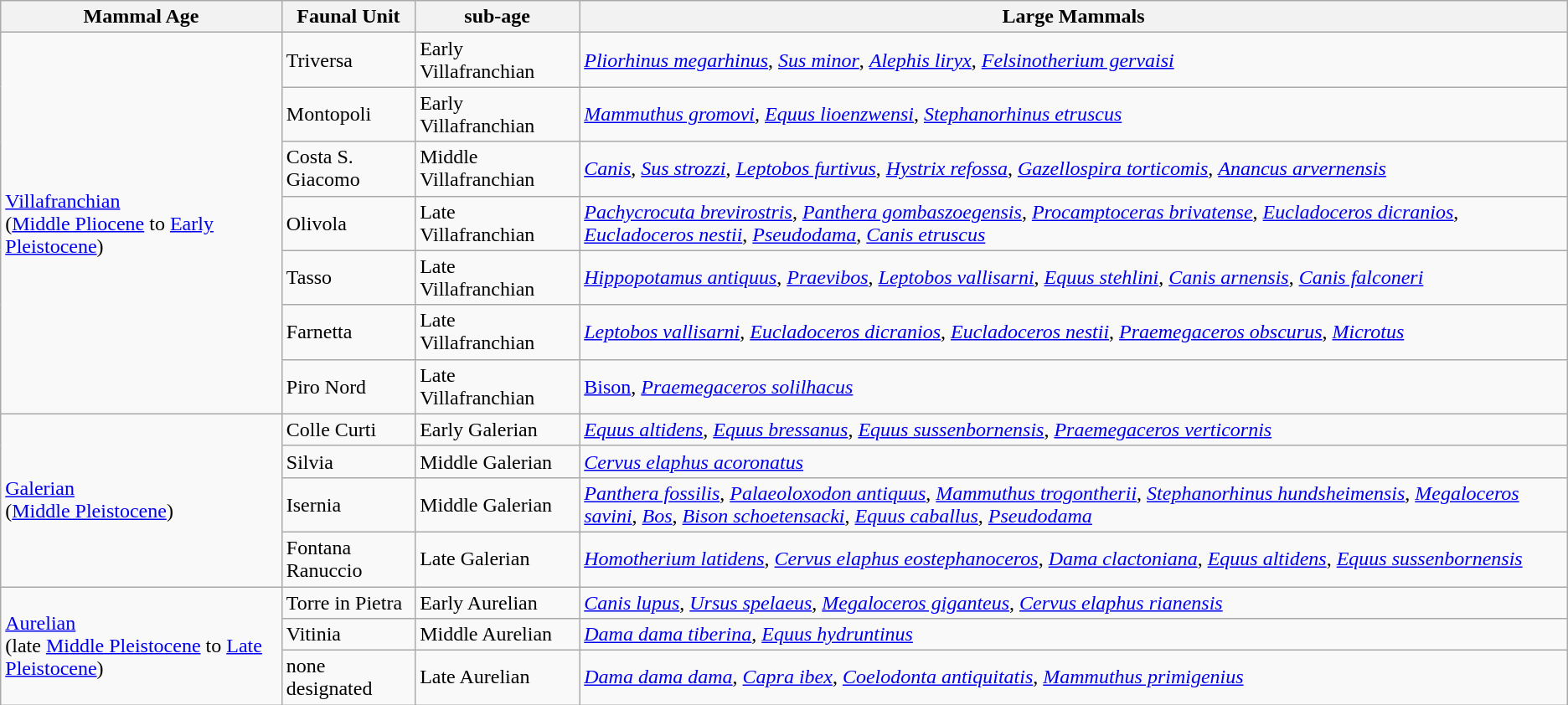<table class= "wikitable float-right">
<tr>
<th>Mammal Age</th>
<th>Faunal Unit</th>
<th>sub-age</th>
<th>Large Mammals</th>
</tr>
<tr>
<td rowspan="7"><a href='#'>Villafranchian</a> <br>(<a href='#'>Middle Pliocene</a> to <a href='#'>Early Pleistocene</a>)</td>
<td>Triversa</td>
<td>Early Villafranchian</td>
<td><em><a href='#'>Pliorhinus megarhinus</a></em>, <em><a href='#'>Sus minor</a></em>, <em><a href='#'>Alephis liryx</a></em>, <em><a href='#'>Felsinotherium gervaisi</a></em></td>
</tr>
<tr>
<td>Montopoli</td>
<td>Early Villafranchian</td>
<td><em><a href='#'>Mammuthus gromovi</a></em>, <em><a href='#'>Equus lioenzwensi</a></em>, <em><a href='#'>Stephanorhinus etruscus</a></em></td>
</tr>
<tr>
<td>Costa S. Giacomo</td>
<td>Middle Villafranchian</td>
<td><em><a href='#'>Canis</a></em>, <em><a href='#'>Sus strozzi</a></em>, <em><a href='#'>Leptobos furtivus</a></em>, <em><a href='#'>Hystrix refossa</a></em>, <em><a href='#'>Gazellospira torticomis</a></em>, <em><a href='#'>Anancus arvernensis</a></em></td>
</tr>
<tr>
<td>Olivola</td>
<td>Late Villafranchian</td>
<td><em><a href='#'>Pachycrocuta brevirostris</a></em>, <em><a href='#'>Panthera gombaszoegensis</a></em>, <em><a href='#'>Procamptoceras brivatense</a></em>, <em><a href='#'>Eucladoceros dicranios</a></em>, <em><a href='#'>Eucladoceros nestii</a></em>, <em><a href='#'>Pseudodama</a></em>, <em><a href='#'>Canis etruscus</a></em></td>
</tr>
<tr>
<td>Tasso</td>
<td>Late Villafranchian</td>
<td><em><a href='#'>Hippopotamus antiquus</a></em>, <em><a href='#'>Praevibos</a></em>, <em><a href='#'>Leptobos vallisarni</a></em>, <em><a href='#'>Equus stehlini</a></em>, <em><a href='#'>Canis arnensis</a></em>, <em><a href='#'>Canis falconeri</a></em></td>
</tr>
<tr>
<td>Farnetta</td>
<td>Late Villafranchian</td>
<td><em><a href='#'>Leptobos vallisarni</a></em>, <em><a href='#'>Eucladoceros dicranios</a></em>, <em><a href='#'>Eucladoceros nestii</a></em>, <em><a href='#'>Praemegaceros obscurus</a></em>, <em><a href='#'>Microtus</a></em></td>
</tr>
<tr>
<td>Piro Nord</td>
<td>Late Villafranchian</td>
<td><a href='#'>Bison</a>, <em><a href='#'>Praemegaceros solilhacus</a></em></td>
</tr>
<tr>
<td rowspan="4"><a href='#'>Galerian</a> <br>(<a href='#'>Middle Pleistocene</a>)</td>
<td>Colle Curti</td>
<td>Early Galerian</td>
<td><em><a href='#'>Equus altidens</a></em>, <em><a href='#'>Equus bressanus</a></em>, <em><a href='#'>Equus sussenbornensis</a></em>, <em><a href='#'>Praemegaceros verticornis</a></em></td>
</tr>
<tr>
<td>Silvia</td>
<td>Middle Galerian</td>
<td><em><a href='#'>Cervus elaphus acoronatus</a></em></td>
</tr>
<tr>
<td>Isernia</td>
<td>Middle Galerian</td>
<td><em><a href='#'>Panthera fossilis</a></em>, <em><a href='#'>Palaeoloxodon antiquus</a></em>, <em><a href='#'>Mammuthus trogontherii</a></em>, <em><a href='#'>Stephanorhinus hundsheimensis</a></em>, <em><a href='#'>Megaloceros savini</a></em>, <em><a href='#'>Bos</a></em>, <em><a href='#'>Bison schoetensacki</a></em>, <em><a href='#'>Equus caballus</a></em>, <em><a href='#'>Pseudodama</a></em></td>
</tr>
<tr>
<td>Fontana Ranuccio</td>
<td>Late Galerian</td>
<td><em><a href='#'>Homotherium latidens</a></em>, <em><a href='#'>Cervus elaphus eostephanoceros</a></em>, <em><a href='#'>Dama clactoniana</a></em>, <em><a href='#'>Equus altidens</a></em>, <em><a href='#'>Equus sussenbornensis</a></em></td>
</tr>
<tr>
<td rowspan="3"><a href='#'>Aurelian</a> <br>(late <a href='#'>Middle Pleistocene</a> to <a href='#'>Late Pleistocene</a>)</td>
<td>Torre in Pietra</td>
<td>Early Aurelian</td>
<td><em><a href='#'>Canis lupus</a></em>, <em><a href='#'>Ursus spelaeus</a></em>, <em><a href='#'>Megaloceros giganteus</a></em>, <em><a href='#'>Cervus elaphus rianensis</a></em></td>
</tr>
<tr>
<td>Vitinia</td>
<td>Middle Aurelian</td>
<td><em><a href='#'>Dama dama tiberina</a></em>, <em><a href='#'>Equus hydruntinus</a></em></td>
</tr>
<tr>
<td>none designated</td>
<td>Late Aurelian</td>
<td><em><a href='#'>Dama dama dama</a></em>, <em><a href='#'>Capra ibex</a></em>, <em><a href='#'>Coelodonta antiquitatis</a></em>, <em><a href='#'>Mammuthus primigenius</a></em></td>
</tr>
</table>
